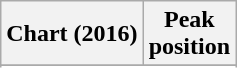<table class="wikitable sortable plainrowheaders" style="text-align:center">
<tr>
<th scope="col">Chart (2016)</th>
<th scope="col">Peak<br> position</th>
</tr>
<tr>
</tr>
<tr>
</tr>
<tr>
</tr>
<tr>
</tr>
<tr>
</tr>
<tr>
</tr>
<tr>
</tr>
<tr>
</tr>
</table>
